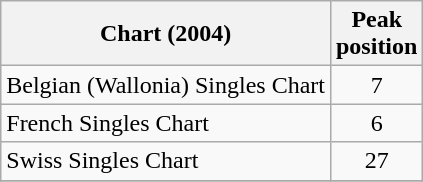<table class="wikitable sortable">
<tr>
<th>Chart (2004)</th>
<th>Peak<br>position</th>
</tr>
<tr>
<td>Belgian (Wallonia) Singles Chart</td>
<td align="center">7</td>
</tr>
<tr>
<td>French Singles Chart</td>
<td align="center">6</td>
</tr>
<tr>
<td>Swiss Singles Chart</td>
<td align="center">27</td>
</tr>
<tr>
</tr>
</table>
